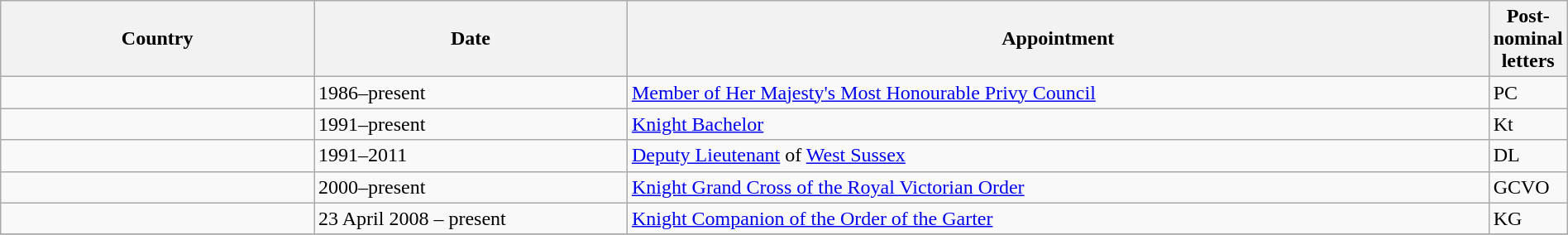<table class="wikitable" style="width:100%;">
<tr>
<th style="width:20%;">Country</th>
<th style="width:20%;">Date</th>
<th style="width:55%;">Appointment</th>
<th style="width:5%;">Post-nominal letters</th>
</tr>
<tr>
<td></td>
<td>1986–present</td>
<td><a href='#'>Member of Her Majesty's Most Honourable Privy Council</a></td>
<td>PC</td>
</tr>
<tr>
<td></td>
<td>1991–present</td>
<td><a href='#'>Knight Bachelor</a></td>
<td>Kt</td>
</tr>
<tr>
<td></td>
<td>1991–2011</td>
<td><a href='#'>Deputy Lieutenant</a> of <a href='#'>West Sussex</a></td>
<td>DL</td>
</tr>
<tr>
<td></td>
<td>2000–present</td>
<td><a href='#'>Knight Grand Cross of the Royal Victorian Order</a></td>
<td>GCVO</td>
</tr>
<tr>
<td></td>
<td>23 April 2008 – present</td>
<td><a href='#'>Knight Companion of the Order of the Garter</a></td>
<td>KG</td>
</tr>
<tr>
</tr>
</table>
